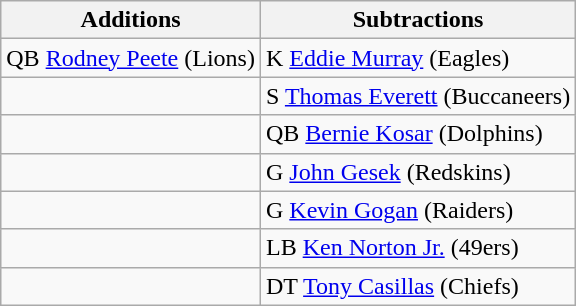<table class="wikitable">
<tr>
<th>Additions</th>
<th>Subtractions</th>
</tr>
<tr>
<td>QB <a href='#'>Rodney Peete</a> (Lions)</td>
<td>K <a href='#'>Eddie Murray</a> (Eagles)</td>
</tr>
<tr>
<td></td>
<td>S <a href='#'>Thomas Everett</a> (Buccaneers)</td>
</tr>
<tr>
<td></td>
<td>QB <a href='#'>Bernie Kosar</a> (Dolphins)</td>
</tr>
<tr>
<td></td>
<td>G <a href='#'>John Gesek</a> (Redskins)</td>
</tr>
<tr>
<td></td>
<td>G <a href='#'>Kevin Gogan</a> (Raiders)</td>
</tr>
<tr>
<td></td>
<td>LB <a href='#'>Ken Norton Jr.</a> (49ers)</td>
</tr>
<tr>
<td></td>
<td>DT <a href='#'>Tony Casillas</a> (Chiefs)</td>
</tr>
</table>
